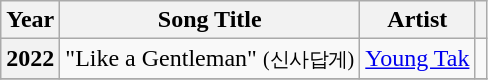<table class="wikitable  plainrowheaders">
<tr>
<th scope="col">Year</th>
<th scope="col">Song Title</th>
<th scope="col">Artist</th>
<th scope="col" class="unsortable"></th>
</tr>
<tr>
<th scope="row">2022</th>
<td>"Like a Gentleman" <small>(신사답게)</small></td>
<td><a href='#'>Young Tak</a></td>
<td></td>
</tr>
<tr>
</tr>
</table>
